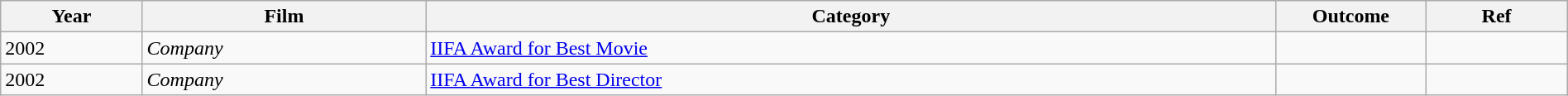<table class="wikitable" style="width:100%;">
<tr>
<th width=5%>Year</th>
<th style="width:10%;">Film</th>
<th style="width:30%;">Category</th>
<th style="width:5%;">Outcome</th>
<th style="width:5%;">Ref</th>
</tr>
<tr>
<td>2002</td>
<td><em>Company</em></td>
<td><a href='#'>IIFA Award for Best Movie</a></td>
<td></td>
<td></td>
</tr>
<tr>
<td>2002</td>
<td><em>Company</em></td>
<td><a href='#'>IIFA Award for Best Director</a></td>
<td></td>
<td></td>
</tr>
</table>
